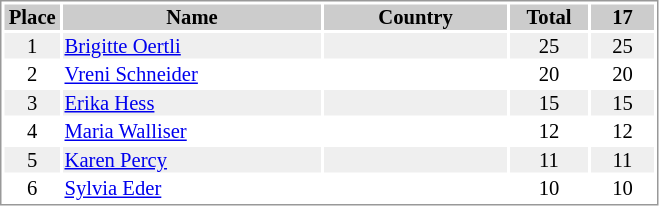<table border="0" style="border: 1px solid #999; background-color:#FFFFFF; text-align:center; font-size:86%; line-height:15px;">
<tr align="center" bgcolor="#CCCCCC">
<th width=35>Place</th>
<th width=170>Name</th>
<th width=120>Country</th>
<th width=50>Total</th>
<th width=40>17</th>
</tr>
<tr bgcolor="#EFEFEF">
<td>1</td>
<td align="left"><a href='#'>Brigitte Oertli</a></td>
<td align="left"></td>
<td>25</td>
<td>25</td>
</tr>
<tr>
<td>2</td>
<td align="left"><a href='#'>Vreni Schneider</a></td>
<td align="left"></td>
<td>20</td>
<td>20</td>
</tr>
<tr bgcolor="#EFEFEF">
<td>3</td>
<td align="left"><a href='#'>Erika Hess</a></td>
<td align="left"></td>
<td>15</td>
<td>15</td>
</tr>
<tr>
<td>4</td>
<td align="left"><a href='#'>Maria Walliser</a></td>
<td align="left"></td>
<td>12</td>
<td>12</td>
</tr>
<tr bgcolor="#EFEFEF">
<td>5</td>
<td align="left"><a href='#'>Karen Percy</a></td>
<td align="left"></td>
<td>11</td>
<td>11</td>
</tr>
<tr>
<td>6</td>
<td align="left"><a href='#'>Sylvia Eder</a></td>
<td align="left"></td>
<td>10</td>
<td>10</td>
</tr>
</table>
